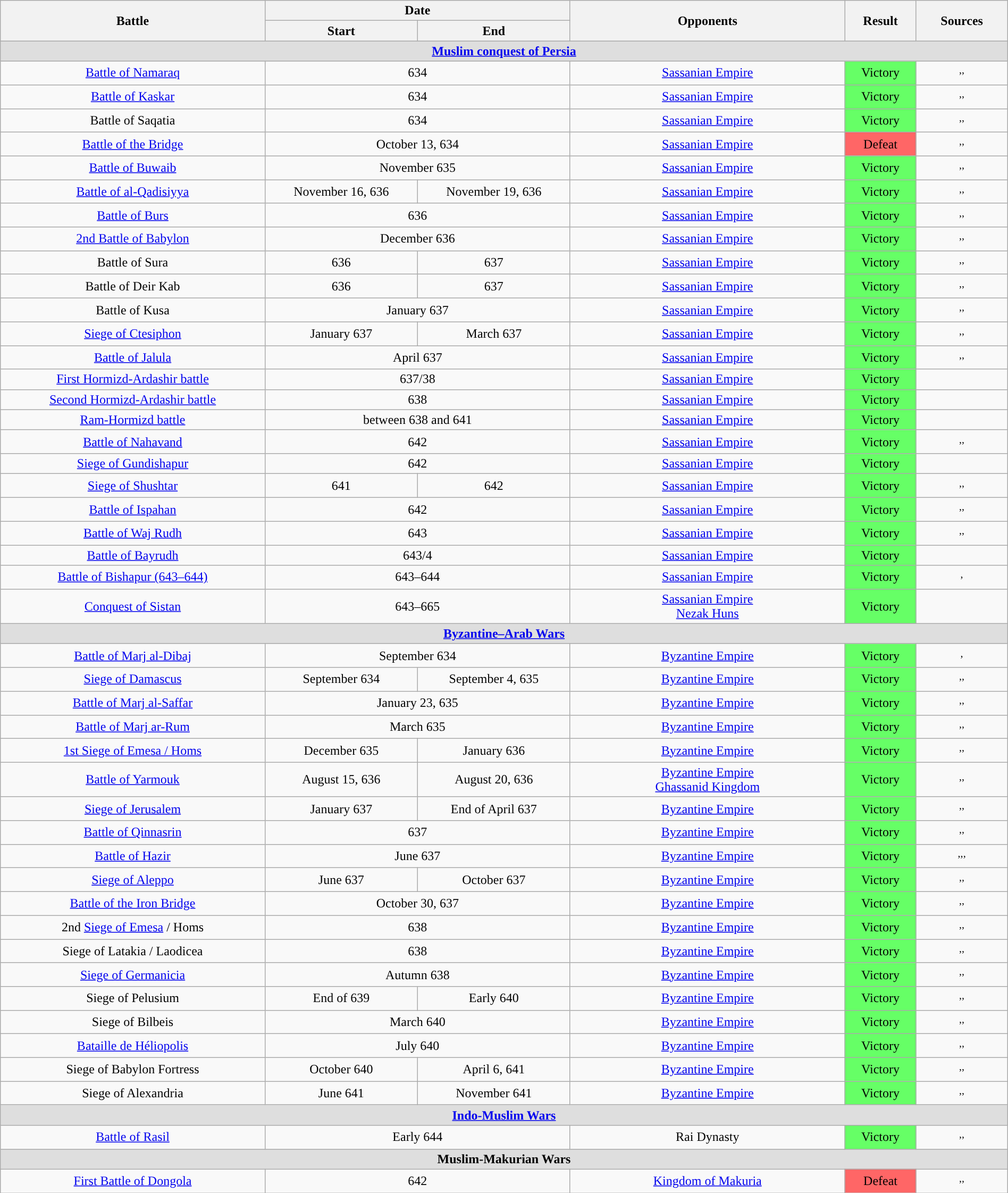<table width=100% class="wikitable">
<tr>
<th rowspan="2" width=26%>Battle</th>
<th colspan="2" width=30%>Date</th>
<th rowspan="2" width=27%>Opponents</th>
<th rowspan="2" width=7%>Result</th>
<th rowspan="2" width=9%>Sources</th>
</tr>
<tr>
<th width=15%>Start</th>
<th width=15%>End</th>
</tr>
<tr>
<td colspan="6" align="center" bgcolor="#DEDEDE"><strong><a href='#'>Muslim conquest of Persia</a></strong></td>
</tr>
<tr>
<td align="center"><a href='#'>Battle of Namaraq</a></td>
<td colspan="2" align="center">634</td>
<td align="center"> <a href='#'>Sassanian Empire</a></td>
<td align="center" style="background:#66FF66">Victory</td>
<td align="center"><sup>,</sup><sup>,</sup></td>
</tr>
<tr>
<td align="center"><a href='#'>Battle of Kaskar</a></td>
<td colspan="2" align="center">634</td>
<td align="center"> <a href='#'>Sassanian Empire</a></td>
<td align="center" style="background:#66FF66">Victory</td>
<td align="center"><sup>,</sup><sup>,</sup></td>
</tr>
<tr>
<td align="center">Battle of Saqatia</td>
<td colspan="2" align="center">634</td>
<td align="center"> <a href='#'>Sassanian Empire</a></td>
<td align="center" style="background:#66FF66">Victory</td>
<td align="center"><sup>,</sup><sup>,</sup></td>
</tr>
<tr>
<td align="center"><a href='#'>Battle of the Bridge</a></td>
<td colspan="2" align="center">October 13, 634</td>
<td align="center"> <a href='#'>Sassanian Empire</a></td>
<td align="center" style="background:#FF6666">Defeat</td>
<td align="center"><sup>,</sup><sup>,</sup></td>
</tr>
<tr>
<td align="center"><a href='#'>Battle of Buwaib</a></td>
<td colspan="2" align="center">November 635</td>
<td align="center"> <a href='#'>Sassanian Empire</a></td>
<td align="center" style="background:#66FF66">Victory</td>
<td align="center"><sup>,</sup><sup>,</sup></td>
</tr>
<tr>
<td align="center"><a href='#'>Battle of al-Qadisiyya</a></td>
<td align="center">November 16, 636</td>
<td align="center">November 19, 636</td>
<td align="center"> <a href='#'>Sassanian Empire</a></td>
<td align="center" style="background:#66FF66">Victory</td>
<td align="center"><sup>,</sup><sup>,</sup></td>
</tr>
<tr>
<td align="center"><a href='#'>Battle of Burs</a></td>
<td colspan="2" align="center">636</td>
<td align="center"> <a href='#'>Sassanian Empire</a></td>
<td align="center" style="background:#66FF66">Victory</td>
<td align="center"><sup>,</sup><sup>,</sup></td>
</tr>
<tr>
<td align="center"><a href='#'>2nd Battle of Babylon</a></td>
<td colspan="2" align="center">December 636</td>
<td align="center"> <a href='#'>Sassanian Empire</a></td>
<td align="center" style="background:#66FF66">Victory</td>
<td align="center"><sup>,</sup><sup>,</sup></td>
</tr>
<tr>
<td align="center">Battle of Sura</td>
<td align="center">636</td>
<td align="center">637</td>
<td align="center"> <a href='#'>Sassanian Empire</a></td>
<td align="center" style="background:#66FF66">Victory</td>
<td align="center"><sup>,</sup><sup>,</sup></td>
</tr>
<tr>
<td align="center">Battle of Deir Kab</td>
<td align="center">636</td>
<td align="center">637</td>
<td align="center"> <a href='#'>Sassanian Empire</a></td>
<td align="center" style="background:#66FF66">Victory</td>
<td align="center"><sup>,</sup><sup>,</sup></td>
</tr>
<tr>
<td align="center">Battle of Kusa</td>
<td colspan="2" align="center">January 637</td>
<td align="center"> <a href='#'>Sassanian Empire</a></td>
<td align="center" style="background:#66FF66">Victory</td>
<td align="center"><sup>,</sup><sup>,</sup></td>
</tr>
<tr>
<td align="center"><a href='#'>Siege of Ctesiphon</a></td>
<td align="center">January 637</td>
<td align="center">March 637</td>
<td align="center"> <a href='#'>Sassanian Empire</a></td>
<td align="center" style="background:#66FF66">Victory</td>
<td align="center"><sup>,</sup><sup>,</sup></td>
</tr>
<tr>
<td align="center"><a href='#'>Battle of Jalula</a></td>
<td colspan="2" align="center">April 637</td>
<td align="center"> <a href='#'>Sassanian Empire</a></td>
<td align="center" style="background:#66FF66">Victory</td>
<td align="center"><sup>,</sup><sup>,</sup></td>
</tr>
<tr>
<td align="center"><a href='#'>First Hormizd-Ardashir battle</a></td>
<td colspan="2" align="center">637/38</td>
<td align="center"> <a href='#'>Sassanian Empire</a></td>
<td align="center" style="background:#66FF66">Victory</td>
<td align="center"></td>
</tr>
<tr>
<td align="center"><a href='#'>Second Hormizd-Ardashir battle</a></td>
<td colspan="2" align="center">638</td>
<td align="center"> <a href='#'>Sassanian Empire</a></td>
<td align="center" style="background:#66FF66">Victory</td>
<td align="center"></td>
</tr>
<tr>
<td align="center"><a href='#'>Ram-Hormizd battle</a></td>
<td colspan="2" align="center">between 638 and 641</td>
<td align="center"> <a href='#'>Sassanian Empire</a></td>
<td align="center" style="background:#66FF66">Victory</td>
<td align="center"></td>
</tr>
<tr>
<td align="center"><a href='#'>Battle of Nahavand</a></td>
<td colspan="2" align="center">642</td>
<td align="center"> <a href='#'>Sassanian Empire</a></td>
<td align="center" style="background:#66FF66">Victory</td>
<td align="center"><sup>,</sup><sup>,</sup></td>
</tr>
<tr>
<td align="center"><a href='#'>Siege of Gundishapur</a></td>
<td colspan="2" align="center">642</td>
<td align="center"> <a href='#'>Sassanian Empire</a></td>
<td align="center" style="background:#66FF66">Victory</td>
<td align="center"></td>
</tr>
<tr>
<td align="center"><a href='#'>Siege of Shushtar</a></td>
<td align="center">641</td>
<td align="center">642</td>
<td align="center"> <a href='#'>Sassanian Empire</a></td>
<td align="center" style="background:#66FF66">Victory</td>
<td align="center"><sup>,</sup><sup>,</sup></td>
</tr>
<tr>
<td align="center"><a href='#'>Battle of Ispahan</a></td>
<td colspan="2" align="center">642</td>
<td align="center"> <a href='#'>Sassanian Empire</a></td>
<td align="center" style="background:#66FF66">Victory</td>
<td align="center"><sup>,</sup><sup>,</sup></td>
</tr>
<tr>
<td align="center"><a href='#'>Battle of Waj Rudh</a></td>
<td colspan="2" align="center">643</td>
<td align="center"> <a href='#'>Sassanian Empire</a></td>
<td align="center" style="background:#66FF66">Victory</td>
<td align="center"><sup>,</sup><sup>,</sup></td>
</tr>
<tr>
<td align="center"><a href='#'>Battle of Bayrudh</a></td>
<td colspan="2" align="center">643/4</td>
<td align="center"> <a href='#'>Sassanian Empire</a></td>
<td align="center" style="background:#66FF66">Victory</td>
<td align="center"></td>
</tr>
<tr>
<td align="center"><a href='#'>Battle of Bishapur (643–644)</a></td>
<td colspan="2" align="center">643–644</td>
<td align="center"> <a href='#'>Sassanian Empire</a></td>
<td align="center" style="background:#66FF66">Victory</td>
<td align="center"><sup>,</sup></td>
</tr>
<tr>
<td align="center"><a href='#'>Conquest of Sistan</a></td>
<td colspan="2" align="center">643–665</td>
<td align="center"> <a href='#'>Sassanian Empire</a><br> <a href='#'>Nezak Huns</a></td>
<td align="center" style="background:#66FF66">Victory</td>
<td align="center"></td>
</tr>
<tr>
<td colspan="6" align="center" bgcolor="#DEDEDE"><strong><a href='#'>Byzantine–Arab Wars</a></strong></td>
</tr>
<tr>
<td align="center"><a href='#'>Battle of Marj al-Dibaj</a></td>
<td colspan="2" align="center">September 634</td>
<td align="center"> <a href='#'>Byzantine Empire</a></td>
<td align="center" style="background:#66FF66">Victory</td>
<td align="center"><sup>,</sup></td>
</tr>
<tr>
<td align="center"><a href='#'>Siege of Damascus</a></td>
<td align="center">September 634</td>
<td align="center">September 4, 635</td>
<td align="center"> <a href='#'>Byzantine Empire</a></td>
<td align="center" style="background:#66FF66">Victory</td>
<td align="center"><sup>,</sup><sup>,</sup></td>
</tr>
<tr>
<td align="center"><a href='#'>Battle of Marj al-Saffar</a></td>
<td colspan="2" align="center">January 23, 635</td>
<td align="center"> <a href='#'>Byzantine Empire</a></td>
<td align="center" style="background:#66FF66">Victory</td>
<td align="center"><sup>,</sup><sup>,</sup></td>
</tr>
<tr>
<td align="center"><a href='#'>Battle of Marj ar-Rum</a></td>
<td colspan="2" align="center">March 635</td>
<td align="center"> <a href='#'>Byzantine Empire</a></td>
<td align="center" style="background:#66FF66">Victory</td>
<td align="center"><sup>,</sup><sup>,</sup></td>
</tr>
<tr>
<td align="center"><a href='#'>1st Siege of Emesa / Homs</a></td>
<td align="center">December 635</td>
<td align="center">January 636</td>
<td align="center"> <a href='#'>Byzantine Empire</a></td>
<td align="center" style="background:#66FF66">Victory</td>
<td align="center"><sup>,</sup><sup>,</sup></td>
</tr>
<tr>
<td align="center"><a href='#'>Battle of Yarmouk</a></td>
<td align="center">August 15, 636</td>
<td align="center">August 20, 636</td>
<td align="center"> <a href='#'>Byzantine Empire</a> <br> <a href='#'>Ghassanid Kingdom</a></td>
<td align="center" style="background:#66FF66">Victory</td>
<td align="center"><sup>,</sup><sup>,</sup></td>
</tr>
<tr>
<td align="center"><a href='#'>Siege of Jerusalem</a></td>
<td align="center">January 637</td>
<td align="center">End of April 637</td>
<td align="center"> <a href='#'>Byzantine Empire</a></td>
<td align="center" style="background:#66FF66">Victory</td>
<td align="center"><sup>,</sup><sup>,</sup></td>
</tr>
<tr>
<td align="center"><a href='#'>Battle of Qinnasrin</a></td>
<td colspan="2" align="center">637</td>
<td align="center"> <a href='#'>Byzantine Empire</a></td>
<td align="center" style="background:#66FF66">Victory</td>
<td align="center"><sup>,</sup><sup>,</sup></td>
</tr>
<tr>
<td align="center"><a href='#'>Battle of Hazir</a></td>
<td colspan="2" align="center">June 637</td>
<td align="center"> <a href='#'>Byzantine Empire</a></td>
<td align="center" style="background:#66FF66">Victory</td>
<td align="center"><sup>,</sup><sup>,</sup><sup>,</sup></td>
</tr>
<tr>
<td align="center"><a href='#'>Siege of Aleppo</a></td>
<td align="center">June 637</td>
<td align="center">October 637</td>
<td align="center"> <a href='#'>Byzantine Empire</a></td>
<td align="center" style="background:#66FF66">Victory</td>
<td align="center"><sup>,</sup><sup>,</sup></td>
</tr>
<tr>
<td align="center"><a href='#'>Battle of the Iron Bridge</a></td>
<td colspan="2" align="center">October 30, 637</td>
<td align="center"> <a href='#'>Byzantine Empire</a></td>
<td align="center" style="background:#66FF66">Victory</td>
<td align="center"><sup>,</sup><sup>,</sup></td>
</tr>
<tr>
<td align="center">2nd <a href='#'>Siege of Emesa</a> / Homs</td>
<td colspan="2" align="center">638</td>
<td align="center"> <a href='#'>Byzantine Empire</a></td>
<td align="center" style="background:#66FF66">Victory</td>
<td align="center"><sup>,</sup><sup>,</sup></td>
</tr>
<tr>
<td align="center">Siege of Latakia / Laodicea</td>
<td colspan="2" align="center">638</td>
<td align="center"> <a href='#'>Byzantine Empire</a></td>
<td align="center" style="background:#66FF66">Victory</td>
<td align="center"><sup>,</sup><sup>,</sup></td>
</tr>
<tr>
<td align="center"><a href='#'>Siege of Germanicia</a></td>
<td colspan="2" align="center">Autumn 638</td>
<td align="center"> <a href='#'>Byzantine Empire</a></td>
<td align="center" style="background:#66FF66">Victory</td>
<td align="center"><sup>,</sup><sup>,</sup></td>
</tr>
<tr>
<td align="center">Siege of Pelusium</td>
<td align="center">End of 639</td>
<td align="center">Early 640</td>
<td align="center"> <a href='#'>Byzantine Empire</a></td>
<td align="center" style="background:#66FF66">Victory</td>
<td align="center"><sup>,</sup><sup>,</sup></td>
</tr>
<tr>
<td align="center">Siege of Bilbeis</td>
<td colspan="2" align="center">March 640</td>
<td align="center"> <a href='#'>Byzantine Empire</a></td>
<td align="center" style="background:#66FF66">Victory</td>
<td align="center"><sup>,</sup><sup>,</sup></td>
</tr>
<tr>
<td align="center"><a href='#'>Bataille de Héliopolis</a></td>
<td colspan="2" align="center">July 640</td>
<td align="center"> <a href='#'>Byzantine Empire</a></td>
<td align="center" style="background:#66FF66">Victory</td>
<td align="center"><sup>,</sup><sup>,</sup></td>
</tr>
<tr>
<td align="center">Siege of Babylon Fortress</td>
<td align="center">October 640</td>
<td align="center">April 6, 641</td>
<td align="center"> <a href='#'>Byzantine Empire</a></td>
<td align="center" style="background:#66FF66">Victory</td>
<td align="center"><sup>,</sup><sup>,</sup></td>
</tr>
<tr>
<td align="center">Siege of Alexandria</td>
<td align="center">June 641</td>
<td align="center">November 641</td>
<td align="center"> <a href='#'>Byzantine Empire</a></td>
<td align="center" style="background:#66FF66">Victory</td>
<td align="center"><sup>,</sup><sup>,</sup></td>
</tr>
<tr>
<td colspan="6" align="center" bgcolor="#DEDEDE"><strong><a href='#'>Indo-Muslim Wars</a></strong></td>
</tr>
<tr>
<td align="center"><a href='#'>Battle of Rasil</a></td>
<td colspan="2" align="center">Early 644</td>
<td align="center">Rai Dynasty</td>
<td align="center" style="background:#66FF66">Victory</td>
<td align="center"><sup>,</sup><sup>,</sup></td>
</tr>
<tr>
<td colspan="6" align="center" bgcolor="#DEDEDE"><strong>Muslim-Makurian Wars</strong></td>
</tr>
<tr>
<td align="center"><a href='#'>First Battle of Dongola</a></td>
<td colspan="2" align="center">642</td>
<td align="center"> <a href='#'>Kingdom of Makuria</a></td>
<td align="center" style="background:#FF6666">Defeat</td>
<td align="center"><sup>,</sup><sup>,</sup></td>
</tr>
</table>
